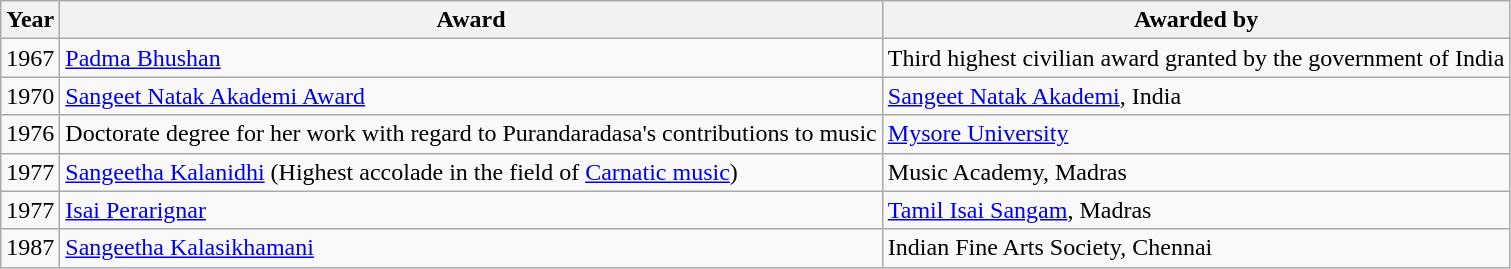<table class="wikitable">
<tr>
<th>Year</th>
<th>Award</th>
<th>Awarded by</th>
</tr>
<tr>
<td>1967</td>
<td><a href='#'>Padma Bhushan</a></td>
<td>Third highest civilian award granted by the government of India</td>
</tr>
<tr>
<td>1970</td>
<td><a href='#'>Sangeet Natak Akademi Award</a></td>
<td><a href='#'>Sangeet Natak Akademi</a>, India</td>
</tr>
<tr>
<td>1976</td>
<td>Doctorate degree for her work with regard to Purandaradasa's contributions to music</td>
<td><a href='#'>Mysore University</a></td>
</tr>
<tr>
<td>1977</td>
<td><a href='#'>Sangeetha Kalanidhi</a> (Highest accolade in the field of <a href='#'>Carnatic music</a>)</td>
<td>Music Academy, Madras</td>
</tr>
<tr>
<td>1977</td>
<td><a href='#'>Isai Perarignar</a></td>
<td><a href='#'>Tamil Isai Sangam</a>, Madras</td>
</tr>
<tr>
<td>1987</td>
<td><a href='#'>Sangeetha Kalasikhamani</a></td>
<td>Indian Fine Arts Society, Chennai</td>
</tr>
</table>
